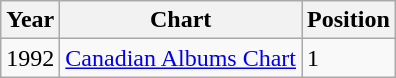<table class="wikitable">
<tr>
<th align="left">Year</th>
<th align="left">Chart</th>
<th align="left">Position</th>
</tr>
<tr>
<td align="left">1992</td>
<td align="left"><a href='#'>Canadian Albums Chart</a></td>
<td align="left">1</td>
</tr>
</table>
